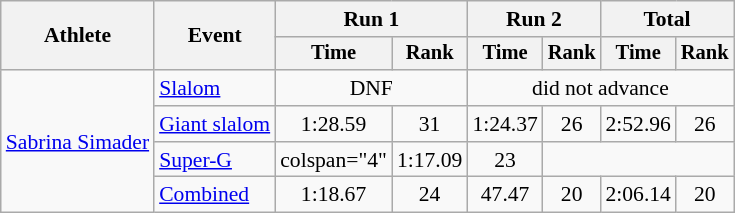<table class="wikitable" style="font-size:90%">
<tr>
<th rowspan=2>Athlete</th>
<th rowspan=2>Event</th>
<th colspan=2>Run 1</th>
<th colspan=2>Run 2</th>
<th colspan=2>Total</th>
</tr>
<tr style="font-size:95%">
<th>Time</th>
<th>Rank</th>
<th>Time</th>
<th>Rank</th>
<th>Time</th>
<th>Rank</th>
</tr>
<tr align=center>
<td align="left" rowspan="4"><a href='#'>Sabrina Simader</a></td>
<td align="left"><a href='#'>Slalom</a></td>
<td colspan=2>DNF</td>
<td colspan=4>did not advance</td>
</tr>
<tr align=center>
<td align="left"><a href='#'>Giant slalom</a></td>
<td>1:28.59</td>
<td>31</td>
<td>1:24.37</td>
<td>26</td>
<td>2:52.96</td>
<td>26</td>
</tr>
<tr align=center>
<td align="left"><a href='#'>Super-G</a></td>
<td>colspan="4" </td>
<td>1:17.09</td>
<td>23</td>
</tr>
<tr align=center>
<td align="left"><a href='#'>Combined</a></td>
<td>1:18.67</td>
<td>24</td>
<td>47.47</td>
<td>20</td>
<td>2:06.14</td>
<td>20</td>
</tr>
</table>
